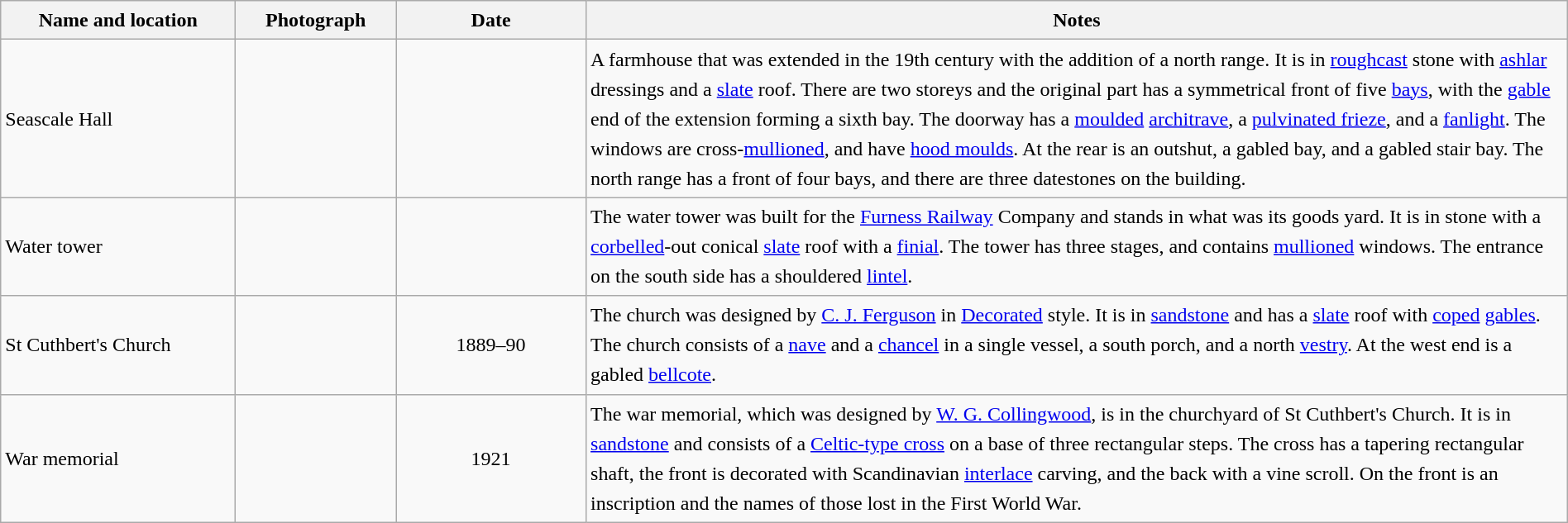<table class="wikitable sortable plainrowheaders" style="width:100%;border:0px;text-align:left;line-height:150%;">
<tr>
<th scope="col"  style="width:150px">Name and location</th>
<th scope="col"  style="width:100px" class="unsortable">Photograph</th>
<th scope="col"  style="width:120px">Date</th>
<th scope="col"  style="width:650px" class="unsortable">Notes</th>
</tr>
<tr>
<td>Seascale Hall<br><small></small></td>
<td></td>
<td align="center"></td>
<td>A farmhouse that was extended in the 19th century with the addition of a north range.  It is in <a href='#'>roughcast</a> stone with <a href='#'>ashlar</a> dressings and a <a href='#'>slate</a> roof.  There are two storeys and the original part has a symmetrical front of five <a href='#'>bays</a>, with the <a href='#'>gable</a> end of the extension forming a sixth bay.  The doorway has a <a href='#'>moulded</a> <a href='#'>architrave</a>, a <a href='#'>pulvinated frieze</a>, and a <a href='#'>fanlight</a>.  The windows are cross-<a href='#'>mullioned</a>, and have <a href='#'>hood moulds</a>.  At the rear is an outshut, a gabled bay, and a gabled stair bay.  The north range has a front of four bays, and there are three datestones on the building.</td>
</tr>
<tr>
<td>Water tower<br><small></small></td>
<td></td>
<td align="center"></td>
<td>The water tower was built for the <a href='#'>Furness Railway</a> Company and stands in what was its goods yard.  It is in stone with a <a href='#'>corbelled</a>-out conical <a href='#'>slate</a> roof with a <a href='#'>finial</a>.  The tower has three stages, and contains <a href='#'>mullioned</a> windows.  The entrance on the south side has a shouldered <a href='#'>lintel</a>.</td>
</tr>
<tr>
<td>St Cuthbert's Church<br><small></small></td>
<td></td>
<td align="center">1889–90</td>
<td>The church was designed by <a href='#'>C. J. Ferguson</a> in <a href='#'>Decorated</a> style.  It is in <a href='#'>sandstone</a> and has a <a href='#'>slate</a> roof with <a href='#'>coped</a> <a href='#'>gables</a>.  The church consists of a <a href='#'>nave</a> and a <a href='#'>chancel</a> in a single vessel, a south porch, and a north <a href='#'>vestry</a>.  At the west end is a gabled <a href='#'>bellcote</a>.</td>
</tr>
<tr>
<td>War memorial<br><small></small></td>
<td></td>
<td align="center">1921</td>
<td>The war memorial, which was designed by <a href='#'>W. G. Collingwood</a>, is in the churchyard of St Cuthbert's Church.  It is in <a href='#'>sandstone</a> and consists of a <a href='#'>Celtic-type cross</a> on a base of three rectangular steps.  The cross has a tapering rectangular shaft, the front is decorated with Scandinavian <a href='#'>interlace</a> carving, and the back with a vine scroll.  On the front is an inscription and the names of those lost in the First World War.</td>
</tr>
<tr>
</tr>
</table>
